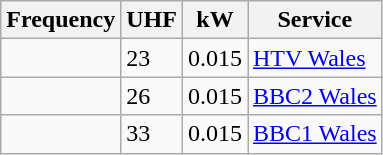<table class="wikitable sortable">
<tr>
<th>Frequency</th>
<th>UHF</th>
<th>kW</th>
<th>Service</th>
</tr>
<tr>
<td></td>
<td>23</td>
<td>0.015</td>
<td><a href='#'>HTV Wales</a></td>
</tr>
<tr>
<td></td>
<td>26</td>
<td>0.015</td>
<td><a href='#'>BBC2 Wales</a></td>
</tr>
<tr>
<td></td>
<td>33</td>
<td>0.015</td>
<td><a href='#'>BBC1 Wales</a></td>
</tr>
</table>
